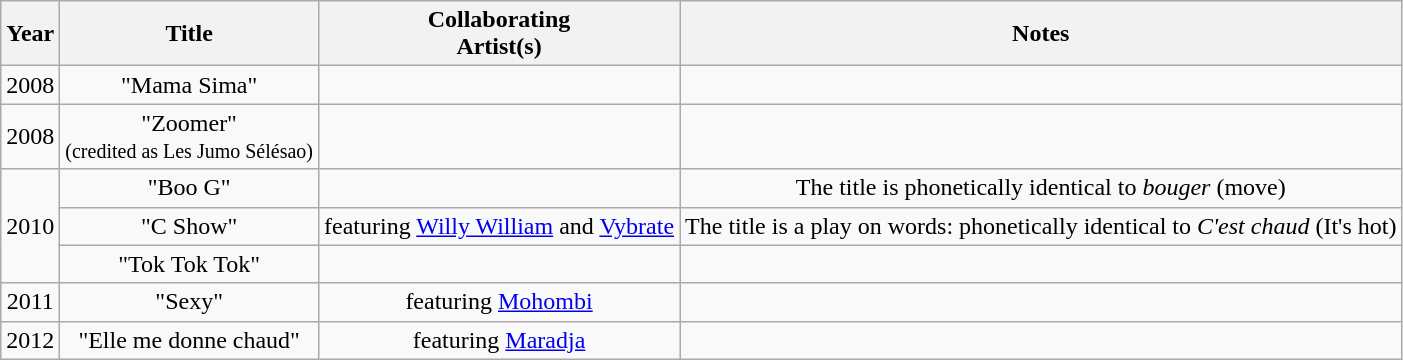<table class="wikitable" style="text-align:center;">
<tr>
<th>Year</th>
<th>Title</th>
<th>Collaborating<br>Artist(s)</th>
<th>Notes</th>
</tr>
<tr>
<td>2008</td>
<td>"Mama Sima"</td>
<td></td>
<td></td>
</tr>
<tr>
<td>2008</td>
<td>"Zoomer"<br><small>(credited as Les Jumo Sélésao)</small></td>
<td></td>
<td></td>
</tr>
<tr>
<td rowspan=3>2010</td>
<td>"Boo G"</td>
<td></td>
<td>The title is phonetically identical to <em>bouger</em> (move)</td>
</tr>
<tr>
<td>"C Show" </td>
<td>featuring <a href='#'>Willy William</a> and <a href='#'>Vybrate</a></td>
<td>The title is a play on words: phonetically identical to <em>C'est chaud</em> (It's hot)</td>
</tr>
<tr>
<td>"Tok Tok Tok"</td>
<td></td>
<td></td>
</tr>
<tr>
<td>2011</td>
<td>"Sexy" </td>
<td>featuring <a href='#'>Mohombi</a></td>
<td></td>
</tr>
<tr>
<td>2012</td>
<td>"Elle me donne chaud" </td>
<td>featuring <a href='#'>Maradja</a></td>
<td></td>
</tr>
</table>
